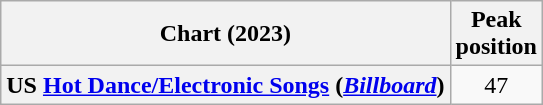<table class="wikitable plainrowheaders">
<tr>
<th>Chart (2023)</th>
<th>Peak<br>position</th>
</tr>
<tr>
<th scope="row">US <a href='#'>Hot Dance/Electronic Songs</a> (<em><a href='#'>Billboard</a></em>)</th>
<td align="center">47</td>
</tr>
</table>
